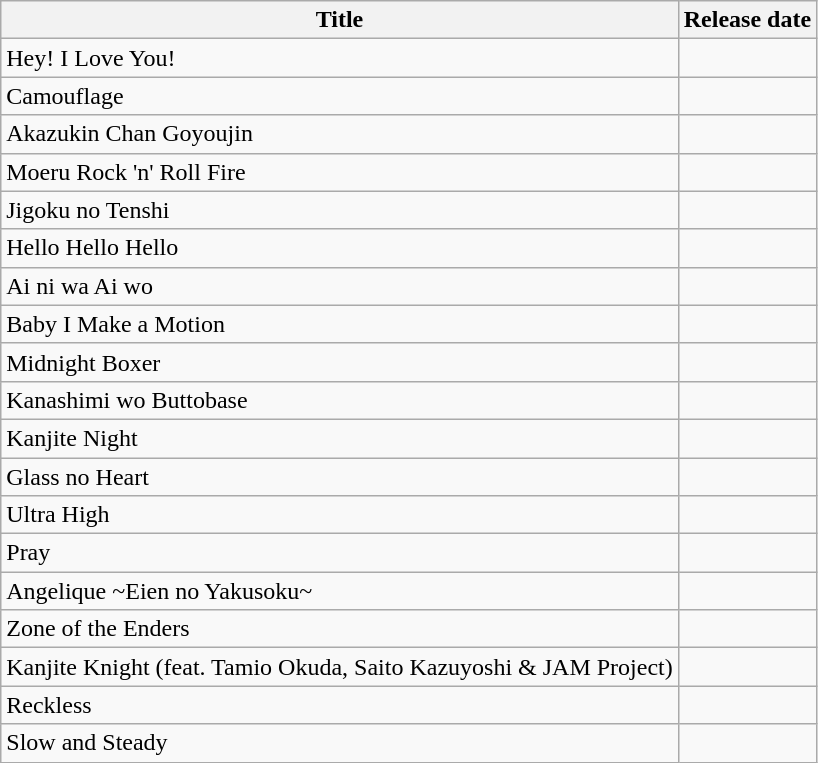<table class="wikitable">
<tr>
<th>Title</th>
<th>Release date</th>
</tr>
<tr>
<td>Hey! I Love You!</td>
<td></td>
</tr>
<tr>
<td>Camouflage</td>
<td></td>
</tr>
<tr>
<td>Akazukin Chan Goyoujin</td>
<td></td>
</tr>
<tr>
<td>Moeru Rock 'n' Roll Fire</td>
<td></td>
</tr>
<tr>
<td>Jigoku no Tenshi</td>
<td></td>
</tr>
<tr>
<td>Hello Hello Hello</td>
<td></td>
</tr>
<tr>
<td>Ai ni wa Ai wo</td>
<td></td>
</tr>
<tr>
<td>Baby I Make a Motion</td>
<td></td>
</tr>
<tr>
<td>Midnight Boxer</td>
<td></td>
</tr>
<tr>
<td>Kanashimi wo Buttobase</td>
<td></td>
</tr>
<tr>
<td>Kanjite Night</td>
<td></td>
</tr>
<tr>
<td>Glass no Heart</td>
<td></td>
</tr>
<tr>
<td>Ultra High</td>
<td></td>
</tr>
<tr>
<td>Pray</td>
<td></td>
</tr>
<tr>
<td>Angelique ~Eien no Yakusoku~</td>
<td></td>
</tr>
<tr>
<td>Zone of the Enders</td>
<td></td>
</tr>
<tr>
<td>Kanjite Knight (feat. Tamio Okuda, Saito Kazuyoshi & JAM Project)</td>
<td></td>
</tr>
<tr>
<td>Reckless</td>
<td></td>
</tr>
<tr>
<td>Slow and Steady</td>
<td></td>
</tr>
</table>
